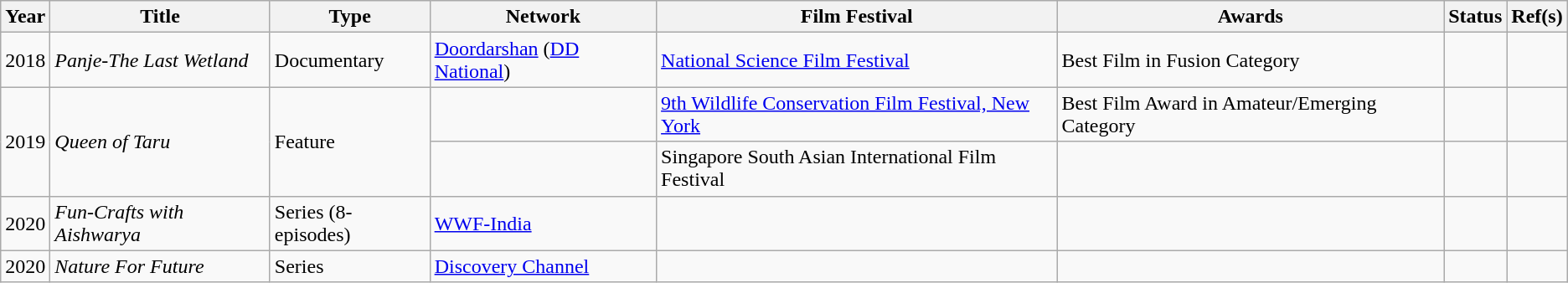<table class="wikitable">
<tr>
<th>Year</th>
<th>Title</th>
<th>Type</th>
<th>Network</th>
<th>Film Festival</th>
<th>Awards</th>
<th>Status</th>
<th>Ref(s)</th>
</tr>
<tr>
<td>2018</td>
<td><em>Panje-The Last Wetland</em></td>
<td>Documentary</td>
<td><a href='#'>Doordarshan</a> (<a href='#'>DD National</a>)</td>
<td><a href='#'>National Science Film Festival</a></td>
<td>Best Film in Fusion Category</td>
<td></td>
<td></td>
</tr>
<tr>
<td rowspan="2">2019</td>
<td rowspan="2"><em>Queen of Taru</em></td>
<td rowspan="2">Feature</td>
<td></td>
<td><a href='#'>9th Wildlife Conservation Film Festival, New York</a></td>
<td>Best Film Award in Amateur/Emerging Category</td>
<td></td>
<td></td>
</tr>
<tr>
<td></td>
<td>Singapore South Asian International Film Festival</td>
<td></td>
<td></td>
<td></td>
</tr>
<tr>
<td>2020</td>
<td><em>Fun-Crafts with Aishwarya</em></td>
<td>Series (8-episodes)</td>
<td><a href='#'>WWF-India</a></td>
<td></td>
<td></td>
<td></td>
<td></td>
</tr>
<tr>
<td>2020</td>
<td><em>Nature For Future</em></td>
<td>Series</td>
<td><a href='#'>Discovery Channel</a></td>
<td></td>
<td></td>
<td></td>
<td></td>
</tr>
</table>
